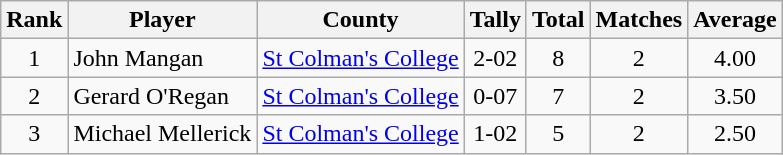<table class="wikitable">
<tr>
<th>Rank</th>
<th>Player</th>
<th>County</th>
<th>Tally</th>
<th>Total</th>
<th>Matches</th>
<th>Average</th>
</tr>
<tr>
<td rowspan=1 align=center>1</td>
<td>John Mangan</td>
<td><a href='#'>St Colman's College</a></td>
<td align=center>2-02</td>
<td align=center>8</td>
<td align=center>2</td>
<td align=center>4.00</td>
</tr>
<tr>
<td rowspan=1 align=center>2</td>
<td>Gerard O'Regan</td>
<td><a href='#'>St Colman's College</a></td>
<td align=center>0-07</td>
<td align=center>7</td>
<td align=center>2</td>
<td align=center>3.50</td>
</tr>
<tr>
<td rowspan=1 align=center>3</td>
<td>Michael Mellerick</td>
<td><a href='#'>St Colman's College</a></td>
<td align=center>1-02</td>
<td align=center>5</td>
<td align=center>2</td>
<td align=center>2.50</td>
</tr>
</table>
